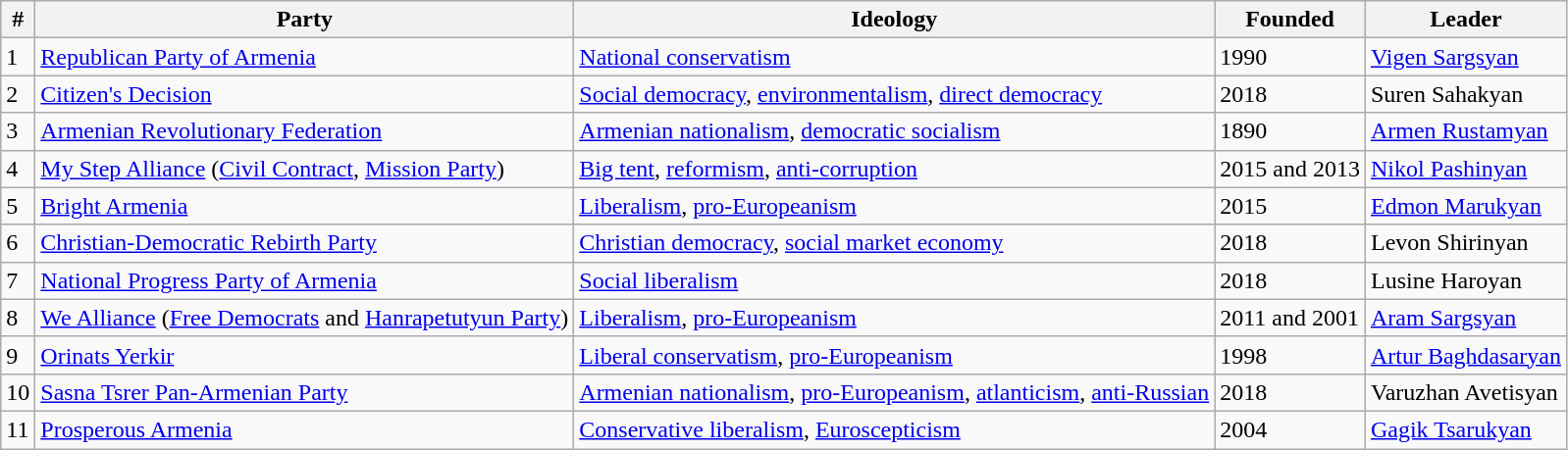<table class=wikitable style=text-align:left>
<tr>
<th>#</th>
<th>Party</th>
<th>Ideology</th>
<th>Founded</th>
<th>Leader</th>
</tr>
<tr>
<td>1</td>
<td><a href='#'>Republican Party of Armenia</a></td>
<td><a href='#'>National conservatism</a></td>
<td>1990</td>
<td><a href='#'>Vigen Sargsyan</a></td>
</tr>
<tr>
<td>2</td>
<td><a href='#'>Citizen's Decision</a></td>
<td><a href='#'>Social democracy</a>, <a href='#'>environmentalism</a>, <a href='#'>direct democracy</a></td>
<td>2018</td>
<td>Suren Sahakyan</td>
</tr>
<tr>
<td>3</td>
<td><a href='#'>Armenian Revolutionary Federation</a></td>
<td><a href='#'>Armenian nationalism</a>, <a href='#'>democratic socialism</a></td>
<td>1890</td>
<td><a href='#'>Armen Rustamyan</a></td>
</tr>
<tr>
<td>4</td>
<td><a href='#'>My Step Alliance</a> (<a href='#'>Civil Contract</a>, <a href='#'>Mission Party</a>)</td>
<td><a href='#'>Big tent</a>, <a href='#'>reformism</a>, <a href='#'>anti-corruption</a></td>
<td>2015 and 2013</td>
<td><a href='#'>Nikol Pashinyan</a></td>
</tr>
<tr>
<td>5</td>
<td><a href='#'>Bright Armenia</a></td>
<td><a href='#'>Liberalism</a>, <a href='#'>pro-Europeanism</a></td>
<td>2015</td>
<td><a href='#'>Edmon Marukyan</a></td>
</tr>
<tr>
<td>6</td>
<td><a href='#'>Christian-Democratic Rebirth Party</a></td>
<td><a href='#'>Christian democracy</a>, <a href='#'>social market economy</a></td>
<td>2018</td>
<td>Levon Shirinyan</td>
</tr>
<tr>
<td>7</td>
<td><a href='#'>National Progress Party of Armenia</a></td>
<td><a href='#'>Social liberalism</a></td>
<td>2018</td>
<td>Lusine Haroyan</td>
</tr>
<tr>
<td>8</td>
<td><a href='#'>We Alliance</a> (<a href='#'>Free Democrats</a> and <a href='#'>Hanrapetutyun Party</a>)</td>
<td><a href='#'>Liberalism</a>, <a href='#'>pro-Europeanism</a></td>
<td>2011 and 2001</td>
<td><a href='#'>Aram Sargsyan</a></td>
</tr>
<tr>
<td>9</td>
<td><a href='#'>Orinats Yerkir</a></td>
<td><a href='#'>Liberal conservatism</a>, <a href='#'>pro-Europeanism</a></td>
<td>1998</td>
<td><a href='#'>Artur Baghdasaryan</a></td>
</tr>
<tr>
<td>10</td>
<td><a href='#'>Sasna Tsrer Pan-Armenian Party</a></td>
<td><a href='#'>Armenian nationalism</a>, <a href='#'>pro-Europeanism</a>, <a href='#'>atlanticism</a>, <a href='#'>anti-Russian</a></td>
<td>2018</td>
<td>Varuzhan Avetisyan</td>
</tr>
<tr>
<td>11</td>
<td><a href='#'>Prosperous Armenia</a></td>
<td><a href='#'>Conservative liberalism</a>, <a href='#'>Euroscepticism</a></td>
<td>2004</td>
<td><a href='#'>Gagik Tsarukyan</a></td>
</tr>
</table>
